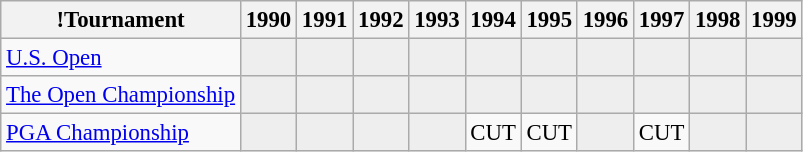<table class="wikitable" style="font-size:95%;text-align:center;">
<tr>
<th>!Tournament</th>
<th>1990</th>
<th>1991</th>
<th>1992</th>
<th>1993</th>
<th>1994</th>
<th>1995</th>
<th>1996</th>
<th>1997</th>
<th>1998</th>
<th>1999</th>
</tr>
<tr>
<td align=left><a href='#'>U.S. Open</a></td>
<td style="background:#eeeeee;"></td>
<td style="background:#eeeeee;"></td>
<td style="background:#eeeeee;"></td>
<td style="background:#eeeeee;"></td>
<td style="background:#eeeeee;"></td>
<td style="background:#eeeeee;"></td>
<td style="background:#eeeeee;"></td>
<td style="background:#eeeeee;"></td>
<td style="background:#eeeeee;"></td>
<td style="background:#eeeeee;"></td>
</tr>
<tr>
<td align=left><a href='#'>The Open Championship</a></td>
<td style="background:#eeeeee;"></td>
<td style="background:#eeeeee;"></td>
<td style="background:#eeeeee;"></td>
<td style="background:#eeeeee;"></td>
<td style="background:#eeeeee;"></td>
<td style="background:#eeeeee;"></td>
<td style="background:#eeeeee;"></td>
<td style="background:#eeeeee;"></td>
<td style="background:#eeeeee;"></td>
<td style="background:#eeeeee;"></td>
</tr>
<tr>
<td align=left><a href='#'>PGA Championship</a></td>
<td style="background:#eeeeee;"></td>
<td style="background:#eeeeee;"></td>
<td style="background:#eeeeee;"></td>
<td style="background:#eeeeee;"></td>
<td>CUT</td>
<td>CUT</td>
<td style="background:#eeeeee;"></td>
<td>CUT</td>
<td style="background:#eeeeee;"></td>
<td style="background:#eeeeee;"></td>
</tr>
</table>
